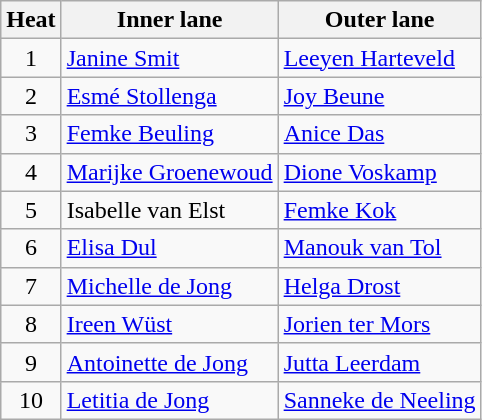<table class="wikitable">
<tr>
<th>Heat</th>
<th>Inner lane</th>
<th>Outer lane</th>
</tr>
<tr>
<td align="center">1</td>
<td><a href='#'>Janine Smit</a></td>
<td><a href='#'>Leeyen Harteveld</a></td>
</tr>
<tr>
<td align="center">2</td>
<td><a href='#'>Esmé Stollenga</a></td>
<td><a href='#'>Joy Beune</a></td>
</tr>
<tr>
<td align="center">3</td>
<td><a href='#'>Femke Beuling</a></td>
<td><a href='#'>Anice Das</a></td>
</tr>
<tr>
<td align="center">4</td>
<td><a href='#'>Marijke Groenewoud</a></td>
<td><a href='#'>Dione Voskamp</a></td>
</tr>
<tr>
<td align="center">5</td>
<td>Isabelle van Elst</td>
<td><a href='#'>Femke Kok</a></td>
</tr>
<tr>
<td align="center">6</td>
<td><a href='#'>Elisa Dul</a></td>
<td><a href='#'>Manouk van Tol</a></td>
</tr>
<tr>
<td align="center">7</td>
<td><a href='#'>Michelle de Jong</a></td>
<td><a href='#'>Helga Drost</a></td>
</tr>
<tr>
<td align="center">8</td>
<td><a href='#'>Ireen Wüst</a></td>
<td><a href='#'>Jorien ter Mors</a></td>
</tr>
<tr>
<td align="center">9</td>
<td><a href='#'>Antoinette de Jong</a></td>
<td><a href='#'>Jutta Leerdam</a></td>
</tr>
<tr>
<td align="center">10</td>
<td><a href='#'>Letitia de Jong</a></td>
<td><a href='#'>Sanneke de Neeling</a></td>
</tr>
</table>
